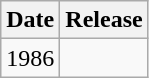<table class="wikitable">
<tr>
<th>Date</th>
<th>Release</th>
</tr>
<tr>
<td valign=top>1986</td>
<td></td>
</tr>
</table>
